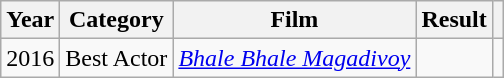<table class="wikitable sortable plainrowheaders">
<tr>
<th scope="col">Year</th>
<th scope="col">Category</th>
<th scope="col">Film</th>
<th scope="col">Result</th>
<th scope="col" class="unsortable"></th>
</tr>
<tr>
<td>2016</td>
<td>Best Actor</td>
<td><em><a href='#'>Bhale Bhale Magadivoy</a></em></td>
<td></td>
<td></td>
</tr>
</table>
